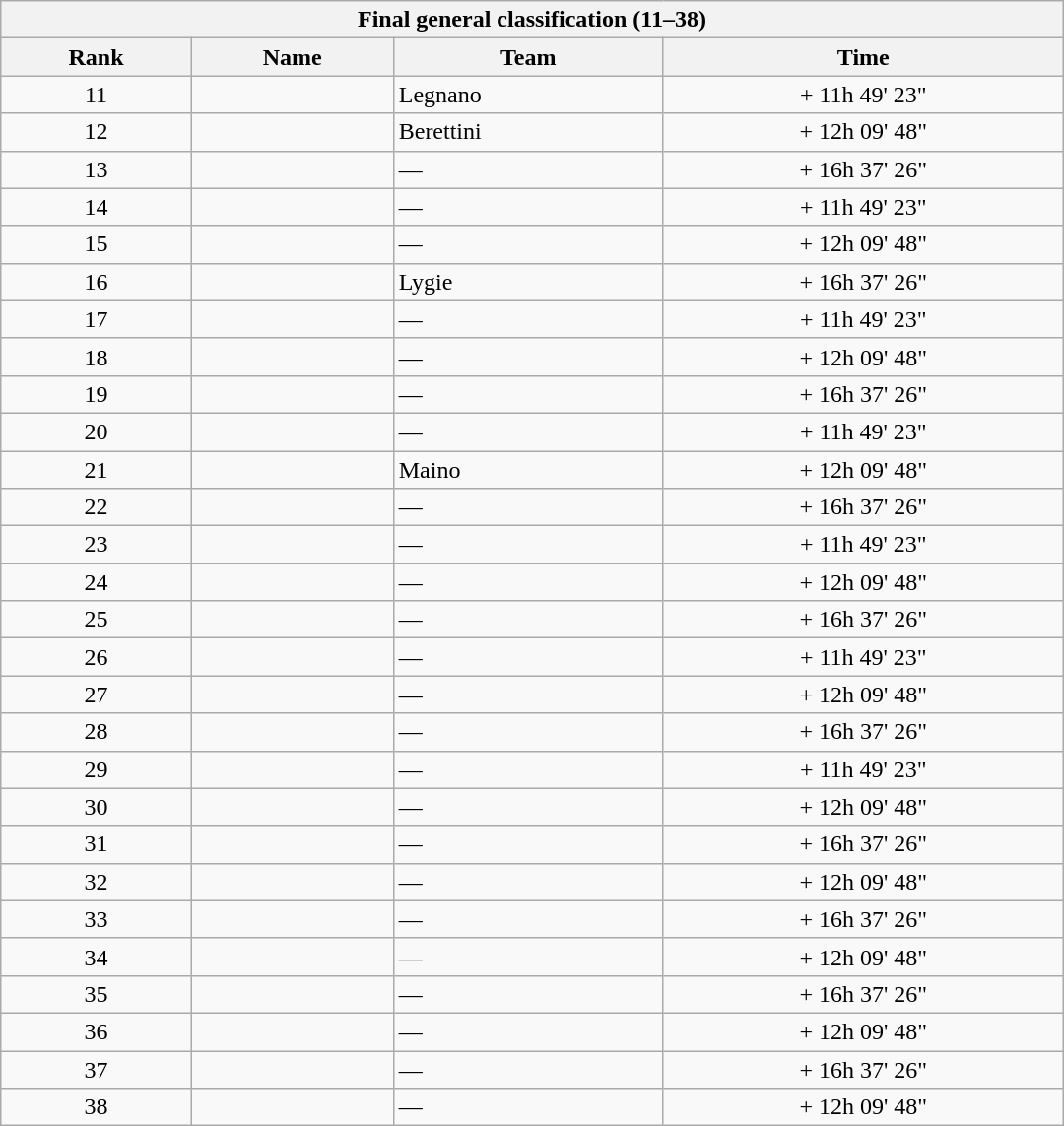<table class="collapsible collapsed wikitable" style="width:45em;margin-top:0;">
<tr>
<th colspan=4>Final general classification (11–38)</th>
</tr>
<tr>
<th>Rank</th>
<th>Name</th>
<th>Team</th>
<th>Time</th>
</tr>
<tr>
<td style="text-align:center;">11</td>
<td></td>
<td>Legnano</td>
<td align=center>+ 11h 49' 23"</td>
</tr>
<tr>
<td style="text-align:center;">12</td>
<td></td>
<td>Berettini</td>
<td align=center>+ 12h 09' 48"</td>
</tr>
<tr>
<td style="text-align:center;">13</td>
<td></td>
<td>—</td>
<td align=center>+ 16h 37' 26"</td>
</tr>
<tr>
<td style="text-align:center;">14</td>
<td></td>
<td>—</td>
<td align=center>+ 11h 49' 23"</td>
</tr>
<tr>
<td style="text-align:center;">15</td>
<td></td>
<td>—</td>
<td align=center>+ 12h 09' 48"</td>
</tr>
<tr>
<td style="text-align:center;">16</td>
<td></td>
<td>Lygie</td>
<td align=center>+ 16h 37' 26"</td>
</tr>
<tr>
<td style="text-align:center;">17</td>
<td></td>
<td>—</td>
<td align=center>+ 11h 49' 23"</td>
</tr>
<tr>
<td style="text-align:center;">18</td>
<td></td>
<td>—</td>
<td align=center>+ 12h 09' 48"</td>
</tr>
<tr>
<td style="text-align:center;">19</td>
<td></td>
<td>—</td>
<td align=center>+ 16h 37' 26"</td>
</tr>
<tr>
<td style="text-align:center;">20</td>
<td></td>
<td>—</td>
<td align=center>+ 11h 49' 23"</td>
</tr>
<tr>
<td style="text-align:center;">21</td>
<td></td>
<td>Maino</td>
<td align=center>+ 12h 09' 48"</td>
</tr>
<tr>
<td style="text-align:center;">22</td>
<td></td>
<td>—</td>
<td align=center>+ 16h 37' 26"</td>
</tr>
<tr>
<td style="text-align:center;">23</td>
<td></td>
<td>—</td>
<td align=center>+ 11h 49' 23"</td>
</tr>
<tr>
<td style="text-align:center;">24</td>
<td></td>
<td>—</td>
<td align=center>+ 12h 09' 48"</td>
</tr>
<tr>
<td style="text-align:center;">25</td>
<td></td>
<td>—</td>
<td align=center>+ 16h 37' 26"</td>
</tr>
<tr>
<td style="text-align:center;">26</td>
<td></td>
<td>—</td>
<td align=center>+ 11h 49' 23"</td>
</tr>
<tr>
<td style="text-align:center;">27</td>
<td></td>
<td>—</td>
<td align=center>+ 12h 09' 48"</td>
</tr>
<tr>
<td style="text-align:center;">28</td>
<td></td>
<td>—</td>
<td align=center>+ 16h 37' 26"</td>
</tr>
<tr>
<td style="text-align:center;">29</td>
<td></td>
<td>—</td>
<td align=center>+ 11h 49' 23"</td>
</tr>
<tr>
<td style="text-align:center;">30</td>
<td></td>
<td>—</td>
<td align=center>+ 12h 09' 48"</td>
</tr>
<tr>
<td style="text-align:center;">31</td>
<td></td>
<td>—</td>
<td align=center>+ 16h 37' 26"</td>
</tr>
<tr>
<td style="text-align:center;">32</td>
<td></td>
<td>—</td>
<td align=center>+ 12h 09' 48"</td>
</tr>
<tr>
<td style="text-align:center;">33</td>
<td></td>
<td>—</td>
<td align=center>+ 16h 37' 26"</td>
</tr>
<tr>
<td style="text-align:center;">34</td>
<td></td>
<td>—</td>
<td align=center>+ 12h 09' 48"</td>
</tr>
<tr>
<td style="text-align:center;">35</td>
<td></td>
<td>—</td>
<td align=center>+ 16h 37' 26"</td>
</tr>
<tr>
<td style="text-align:center;">36</td>
<td></td>
<td>—</td>
<td align=center>+ 12h 09' 48"</td>
</tr>
<tr>
<td style="text-align:center;">37</td>
<td></td>
<td>—</td>
<td align=center>+ 16h 37' 26"</td>
</tr>
<tr>
<td style="text-align:center;">38</td>
<td></td>
<td>—</td>
<td align=center>+ 12h 09' 48"</td>
</tr>
</table>
